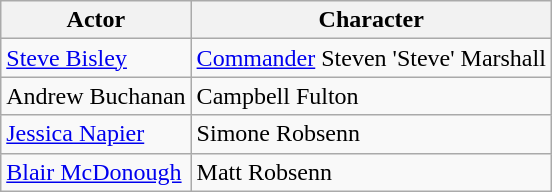<table class="wikitable">
<tr>
<th>Actor</th>
<th>Character</th>
</tr>
<tr>
<td><a href='#'>Steve Bisley</a></td>
<td><a href='#'>Commander</a> Steven 'Steve' Marshall</td>
</tr>
<tr>
<td>Andrew Buchanan</td>
<td>Campbell Fulton</td>
</tr>
<tr>
<td><a href='#'>Jessica Napier</a></td>
<td>Simone Robsenn</td>
</tr>
<tr>
<td><a href='#'>Blair McDonough</a></td>
<td>Matt Robsenn</td>
</tr>
</table>
